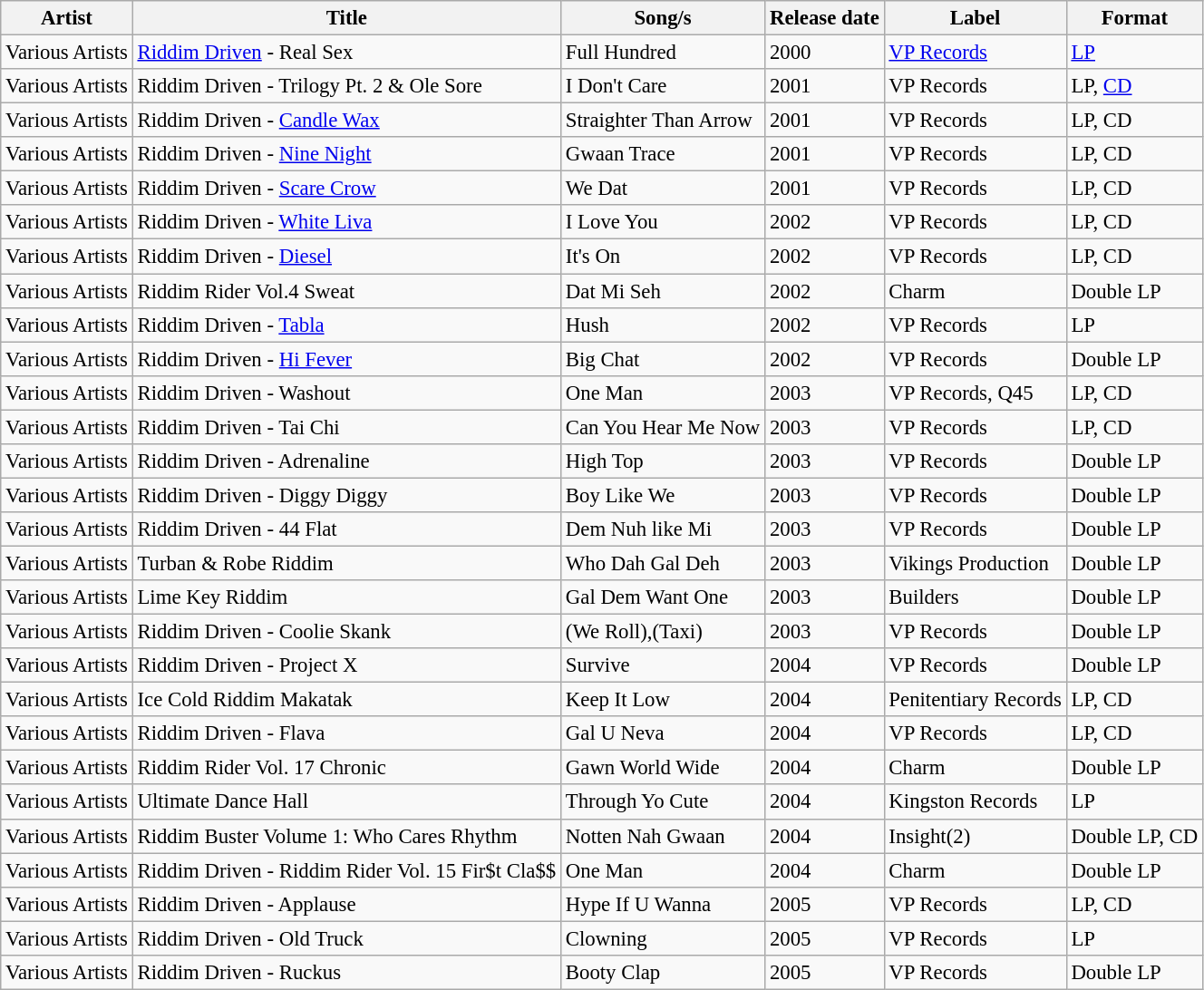<table class="wikitable" style="font-size:95%; text-align:left">
<tr>
<th>Artist</th>
<th>Title</th>
<th>Song/s</th>
<th>Release date</th>
<th>Label</th>
<th>Format</th>
</tr>
<tr>
<td>Various Artists</td>
<td><a href='#'>Riddim Driven</a> - Real Sex</td>
<td>Full Hundred</td>
<td>2000</td>
<td><a href='#'>VP Records</a></td>
<td><a href='#'>LP</a></td>
</tr>
<tr>
<td>Various Artists</td>
<td>Riddim Driven - Trilogy Pt. 2 & Ole Sore</td>
<td>I Don't Care</td>
<td>2001</td>
<td>VP Records</td>
<td>LP, <a href='#'>CD</a></td>
</tr>
<tr>
<td>Various Artists</td>
<td>Riddim Driven - <a href='#'>Candle Wax</a></td>
<td>Straighter Than Arrow</td>
<td>2001</td>
<td>VP Records</td>
<td>LP, CD</td>
</tr>
<tr>
<td>Various Artists</td>
<td>Riddim Driven - <a href='#'>Nine Night</a></td>
<td>Gwaan Trace</td>
<td>2001</td>
<td>VP Records</td>
<td>LP, CD</td>
</tr>
<tr>
<td>Various Artists</td>
<td>Riddim Driven - <a href='#'>Scare Crow</a></td>
<td>We Dat</td>
<td>2001</td>
<td>VP Records</td>
<td>LP, CD</td>
</tr>
<tr>
<td>Various Artists</td>
<td>Riddim Driven - <a href='#'>White Liva</a></td>
<td>I Love You</td>
<td>2002</td>
<td>VP Records</td>
<td>LP, CD</td>
</tr>
<tr>
<td>Various Artists</td>
<td>Riddim Driven - <a href='#'>Diesel</a></td>
<td>It's On</td>
<td>2002</td>
<td>VP Records</td>
<td>LP, CD</td>
</tr>
<tr>
<td>Various Artists</td>
<td>Riddim Rider Vol.4 Sweat</td>
<td>Dat Mi Seh</td>
<td>2002</td>
<td>Charm</td>
<td>Double LP</td>
</tr>
<tr>
<td>Various Artists</td>
<td>Riddim Driven - <a href='#'>Tabla</a></td>
<td>Hush</td>
<td>2002</td>
<td>VP Records</td>
<td>LP</td>
</tr>
<tr>
<td>Various Artists</td>
<td>Riddim Driven - <a href='#'>Hi Fever</a></td>
<td>Big Chat</td>
<td>2002</td>
<td>VP Records</td>
<td>Double LP</td>
</tr>
<tr>
<td>Various Artists</td>
<td>Riddim Driven - Washout</td>
<td>One Man</td>
<td>2003</td>
<td>VP Records, Q45</td>
<td>LP, CD</td>
</tr>
<tr>
<td>Various Artists</td>
<td>Riddim Driven - Tai Chi</td>
<td>Can You Hear Me Now</td>
<td>2003</td>
<td>VP Records</td>
<td>LP, CD</td>
</tr>
<tr>
<td>Various Artists</td>
<td>Riddim Driven - Adrenaline</td>
<td>High Top</td>
<td>2003</td>
<td>VP Records</td>
<td>Double LP</td>
</tr>
<tr>
<td>Various Artists</td>
<td>Riddim Driven - Diggy Diggy</td>
<td>Boy Like We</td>
<td>2003</td>
<td>VP Records</td>
<td>Double LP</td>
</tr>
<tr>
<td>Various Artists</td>
<td>Riddim Driven - 44 Flat</td>
<td>Dem Nuh like Mi</td>
<td>2003</td>
<td>VP Records</td>
<td>Double LP</td>
</tr>
<tr>
<td>Various Artists</td>
<td>Turban & Robe Riddim</td>
<td>Who Dah Gal Deh</td>
<td>2003</td>
<td>Vikings Production</td>
<td>Double LP</td>
</tr>
<tr>
<td>Various Artists</td>
<td>Lime Key Riddim</td>
<td>Gal Dem Want One</td>
<td>2003</td>
<td>Builders</td>
<td>Double LP</td>
</tr>
<tr>
<td>Various Artists</td>
<td>Riddim Driven - Coolie Skank</td>
<td>(We Roll),(Taxi)</td>
<td>2003</td>
<td>VP Records</td>
<td>Double LP</td>
</tr>
<tr>
<td>Various Artists</td>
<td>Riddim Driven - Project X</td>
<td>Survive</td>
<td>2004</td>
<td>VP Records</td>
<td>Double LP</td>
</tr>
<tr>
<td>Various Artists</td>
<td>Ice Cold Riddim Makatak</td>
<td>Keep It Low</td>
<td>2004</td>
<td>Penitentiary Records</td>
<td>LP, CD</td>
</tr>
<tr>
<td>Various Artists</td>
<td>Riddim Driven - Flava</td>
<td>Gal U Neva</td>
<td>2004</td>
<td>VP Records</td>
<td>LP, CD</td>
</tr>
<tr>
<td>Various Artists</td>
<td>Riddim Rider Vol. 17 Chronic</td>
<td>Gawn World Wide</td>
<td>2004</td>
<td>Charm</td>
<td>Double LP</td>
</tr>
<tr>
<td>Various Artists</td>
<td>Ultimate Dance Hall</td>
<td>Through Yo Cute</td>
<td>2004</td>
<td>Kingston Records</td>
<td>LP</td>
</tr>
<tr>
<td>Various Artists</td>
<td>Riddim Buster Volume 1: Who Cares Rhythm</td>
<td>Notten Nah Gwaan</td>
<td>2004</td>
<td>Insight(2)</td>
<td>Double LP, CD</td>
</tr>
<tr>
<td>Various Artists</td>
<td>Riddim Driven - Riddim Rider Vol. 15 Fir$t Cla$$</td>
<td>One Man</td>
<td>2004</td>
<td>Charm</td>
<td>Double LP</td>
</tr>
<tr>
<td>Various Artists</td>
<td>Riddim Driven - Applause</td>
<td>Hype If U Wanna</td>
<td>2005</td>
<td>VP Records</td>
<td>LP, CD</td>
</tr>
<tr>
<td>Various Artists</td>
<td>Riddim Driven - Old Truck</td>
<td>Clowning</td>
<td>2005</td>
<td>VP Records</td>
<td>LP</td>
</tr>
<tr>
<td>Various Artists</td>
<td>Riddim Driven - Ruckus</td>
<td>Booty Clap</td>
<td>2005</td>
<td>VP Records</td>
<td>Double LP</td>
</tr>
</table>
